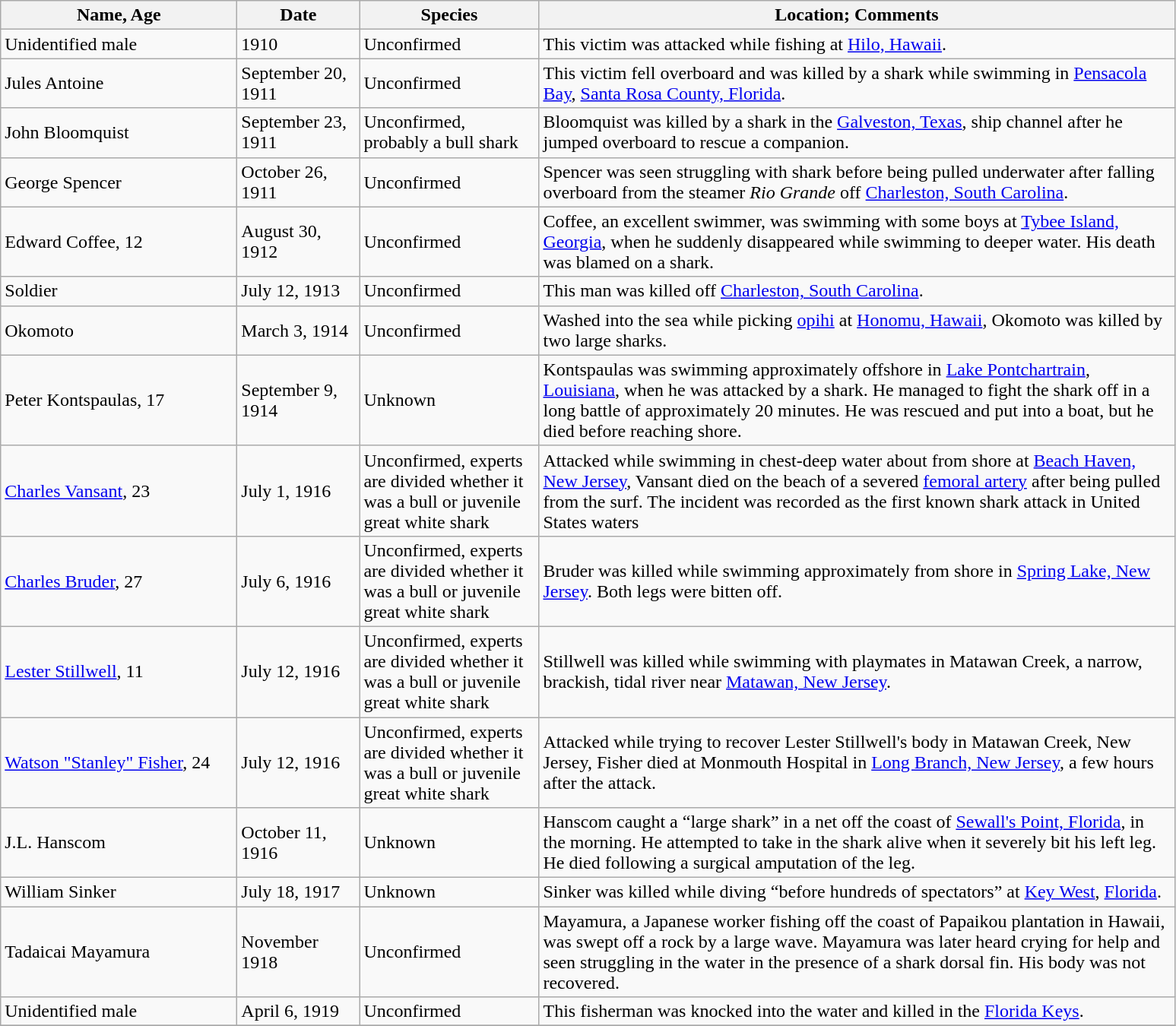<table class="wikitable">
<tr>
<th width="200">Name, Age</th>
<th width="100">Date</th>
<th width="150">Species</th>
<th width="550">Location; Comments</th>
</tr>
<tr>
<td>Unidentified male</td>
<td>1910</td>
<td>Unconfirmed</td>
<td>This victim was attacked while fishing at <a href='#'>Hilo, Hawaii</a>.</td>
</tr>
<tr>
<td>Jules Antoine</td>
<td>September 20, 1911</td>
<td>Unconfirmed</td>
<td>This victim fell overboard and was killed by a shark while swimming in <a href='#'>Pensacola Bay</a>, <a href='#'>Santa Rosa County, Florida</a>.</td>
</tr>
<tr>
<td>John Bloomquist</td>
<td>September 23, 1911</td>
<td>Unconfirmed, probably a bull shark</td>
<td>Bloomquist was killed by a shark in the <a href='#'>Galveston, Texas</a>, ship channel after he jumped overboard to rescue a companion.</td>
</tr>
<tr>
<td>George Spencer</td>
<td>October 26, 1911</td>
<td>Unconfirmed</td>
<td>Spencer was seen struggling with shark before being pulled underwater after falling overboard from the steamer <em>Rio Grande</em> off <a href='#'>Charleston, South Carolina</a>.</td>
</tr>
<tr>
<td>Edward Coffee, 12</td>
<td>August 30, 1912</td>
<td>Unconfirmed</td>
<td>Coffee, an excellent swimmer, was swimming with some boys at <a href='#'>Tybee Island, Georgia</a>, when he suddenly disappeared while swimming to deeper water. His death was blamed on a shark.</td>
</tr>
<tr>
<td>Soldier</td>
<td>July 12, 1913</td>
<td>Unconfirmed</td>
<td>This man was killed off <a href='#'>Charleston, South Carolina</a>.</td>
</tr>
<tr>
<td>Okomoto</td>
<td>March 3, 1914</td>
<td>Unconfirmed</td>
<td>Washed into the sea while picking <a href='#'>opihi</a> at <a href='#'>Honomu, Hawaii</a>, Okomoto was killed by two large sharks.</td>
</tr>
<tr>
<td>Peter Kontspaulas, 17</td>
<td>September 9, 1914</td>
<td>Unknown</td>
<td>Kontspaulas was swimming approximately  offshore in <a href='#'>Lake Pontchartrain</a>, <a href='#'>Louisiana</a>, when he was attacked by a shark. He managed to fight the shark off in a long battle of approximately 20 minutes. He was rescued and put into a boat, but he died before reaching shore.</td>
</tr>
<tr>
<td><a href='#'>Charles Vansant</a>, 23</td>
<td>July 1, 1916</td>
<td>Unconfirmed, experts are divided whether it was a bull or juvenile great white shark</td>
<td>Attacked while swimming in chest-deep water about  from shore at <a href='#'>Beach Haven, New Jersey</a>, Vansant died on the beach of a severed <a href='#'>femoral artery</a> after being pulled from the surf. The incident was recorded as the first known shark attack in United States waters</td>
</tr>
<tr>
<td><a href='#'>Charles Bruder</a>, 27</td>
<td>July 6, 1916</td>
<td>Unconfirmed, experts are divided whether it was a bull or juvenile great white shark</td>
<td>Bruder was killed while swimming approximately  from shore in <a href='#'>Spring Lake, New Jersey</a>. Both legs were bitten off.</td>
</tr>
<tr>
<td><a href='#'>Lester Stillwell</a>, 11</td>
<td>July 12, 1916</td>
<td>Unconfirmed, experts are divided whether it was a bull or juvenile great white shark</td>
<td>Stillwell was killed while swimming with playmates in Matawan Creek, a narrow, brackish, tidal river near <a href='#'>Matawan, New Jersey</a>.</td>
</tr>
<tr>
<td><a href='#'>Watson "Stanley" Fisher</a>, 24</td>
<td>July 12, 1916</td>
<td>Unconfirmed, experts are divided whether it was a bull or juvenile great white shark</td>
<td>Attacked while trying to recover Lester Stillwell's body in Matawan Creek, New Jersey, Fisher died at Monmouth Hospital in <a href='#'>Long Branch, New Jersey</a>, a few hours after the attack.</td>
</tr>
<tr>
<td>J.L. Hanscom</td>
<td>October 11, 1916</td>
<td>Unknown</td>
<td>Hanscom caught a “large shark” in a net off the coast of <a href='#'>Sewall's Point, Florida</a>, in the morning. He attempted to take in the shark alive when it severely bit his left leg. He died following a surgical amputation of the leg.</td>
</tr>
<tr>
<td>William Sinker</td>
<td>July 18, 1917</td>
<td>Unknown</td>
<td>Sinker was killed while diving “before hundreds of spectators” at <a href='#'>Key West</a>, <a href='#'>Florida</a>.</td>
</tr>
<tr>
<td>Tadaicai Mayamura</td>
<td>November 1918</td>
<td>Unconfirmed</td>
<td>Mayamura, a Japanese worker fishing off the coast of Papaikou plantation in Hawaii, was swept off a rock by a large wave.  Mayamura was later heard crying for help and seen struggling in the water in the presence of a shark dorsal fin.  His body was not recovered.</td>
</tr>
<tr>
<td>Unidentified male</td>
<td>April 6, 1919</td>
<td>Unconfirmed</td>
<td>This fisherman was knocked into the water and killed in the <a href='#'>Florida Keys</a>.</td>
</tr>
<tr>
</tr>
</table>
